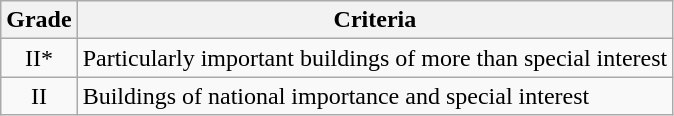<table class="wikitable">
<tr>
<th>Grade</th>
<th>Criteria</th>
</tr>
<tr>
<td align="center" >II*</td>
<td>Particularly important buildings of more than special interest</td>
</tr>
<tr>
<td align="center" >II</td>
<td>Buildings of national importance and special interest</td>
</tr>
</table>
